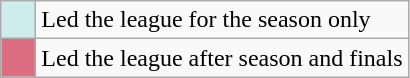<table class="wikitable">
<tr>
<td style="background:#CFECEC; width:1em"></td>
<td>Led the league for the season only</td>
</tr>
<tr>
<td style="background:#DD6E81; width:1em"></td>
<td>Led the league after season and finals</td>
</tr>
</table>
